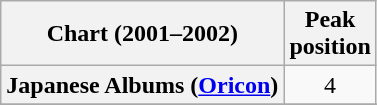<table class="wikitable sortable plainrowheaders" style="text-align:center;" border="1">
<tr>
<th scope="col">Chart (2001–2002)</th>
<th scope="col">Peak<br>position</th>
</tr>
<tr>
<th scope="row">Japanese Albums (<a href='#'>Oricon</a>)</th>
<td>4</td>
</tr>
<tr>
</tr>
<tr>
</tr>
<tr>
</tr>
<tr>
</tr>
</table>
